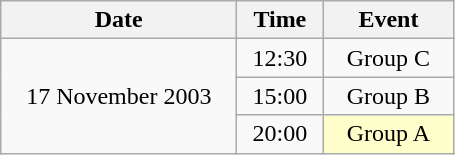<table class = "wikitable" style="text-align:center;">
<tr>
<th width=150>Date</th>
<th width=50>Time</th>
<th width=80>Event</th>
</tr>
<tr>
<td rowspan=3>17 November 2003</td>
<td>12:30</td>
<td>Group C</td>
</tr>
<tr>
<td>15:00</td>
<td>Group B</td>
</tr>
<tr>
<td>20:00</td>
<td bgcolor=ffffcc>Group A</td>
</tr>
</table>
